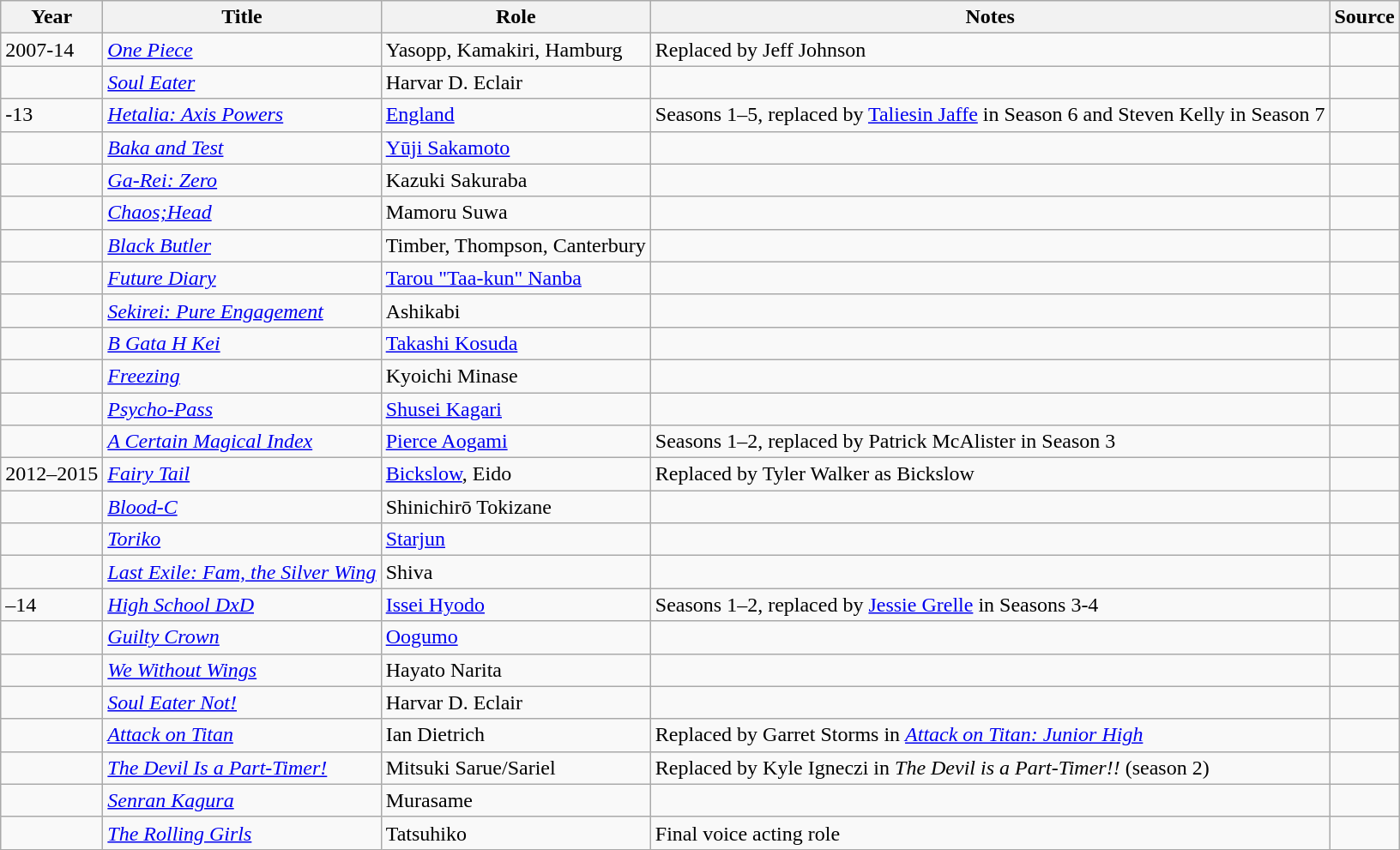<table class="wikitable sortable plainrowheaders">
<tr>
<th>Year</th>
<th>Title</th>
<th>Role</th>
<th class="unsortable">Notes</th>
<th class="unsortable">Source</th>
</tr>
<tr>
<td>2007-14</td>
<td><em><a href='#'>One Piece</a></em></td>
<td>Yasopp, Kamakiri, Hamburg</td>
<td>Replaced by Jeff Johnson</td>
<td></td>
</tr>
<tr>
<td></td>
<td><em><a href='#'>Soul Eater</a></em></td>
<td>Harvar D. Eclair</td>
<td></td>
<td></td>
</tr>
<tr>
<td>-13</td>
<td><em><a href='#'>Hetalia: Axis Powers</a></em></td>
<td><a href='#'>England</a></td>
<td>Seasons 1–5, replaced by <a href='#'>Taliesin Jaffe</a> in Season 6 and Steven Kelly in Season 7</td>
<td></td>
</tr>
<tr>
<td></td>
<td><em><a href='#'>Baka and Test</a></em></td>
<td><a href='#'>Yūji Sakamoto</a></td>
<td></td>
<td></td>
</tr>
<tr>
<td></td>
<td><em><a href='#'>Ga-Rei: Zero</a></em></td>
<td>Kazuki Sakuraba</td>
<td></td>
<td></td>
</tr>
<tr>
<td></td>
<td><em><a href='#'>Chaos;Head</a></em></td>
<td>Mamoru Suwa</td>
<td></td>
<td></td>
</tr>
<tr>
<td></td>
<td><em><a href='#'>Black Butler</a></em></td>
<td>Timber, Thompson, Canterbury</td>
<td></td>
<td></td>
</tr>
<tr>
<td></td>
<td><em><a href='#'>Future Diary</a></em></td>
<td><a href='#'>Tarou "Taa-kun" Nanba</a></td>
<td></td>
<td></td>
</tr>
<tr>
<td></td>
<td><em><a href='#'>Sekirei: Pure Engagement</a></em></td>
<td>Ashikabi</td>
<td></td>
<td></td>
</tr>
<tr>
<td></td>
<td><em><a href='#'>B Gata H Kei</a></em></td>
<td><a href='#'>Takashi Kosuda</a></td>
<td></td>
<td></td>
</tr>
<tr>
<td></td>
<td><em><a href='#'>Freezing</a></em></td>
<td>Kyoichi Minase</td>
<td></td>
<td></td>
</tr>
<tr>
<td></td>
<td><em><a href='#'>Psycho-Pass</a></em></td>
<td><a href='#'>Shusei Kagari</a></td>
<td></td>
<td></td>
</tr>
<tr>
<td></td>
<td><em><a href='#'>A Certain Magical Index</a></em></td>
<td><a href='#'>Pierce Aogami</a></td>
<td>Seasons 1–2, replaced by Patrick McAlister in Season 3</td>
<td></td>
</tr>
<tr>
<td>2012–2015</td>
<td><em><a href='#'>Fairy Tail</a></em></td>
<td><a href='#'>Bickslow</a>, Eido</td>
<td>Replaced by Tyler Walker as Bickslow</td>
<td></td>
</tr>
<tr>
<td></td>
<td><em><a href='#'>Blood-C</a></em></td>
<td>Shinichirō Tokizane</td>
<td></td>
<td></td>
</tr>
<tr>
<td></td>
<td><em><a href='#'>Toriko</a></em></td>
<td><a href='#'>Starjun</a></td>
<td></td>
<td></td>
</tr>
<tr>
<td></td>
<td><em><a href='#'>Last Exile: Fam, the Silver Wing</a></em></td>
<td>Shiva</td>
<td></td>
<td></td>
</tr>
<tr>
<td>–14</td>
<td><em><a href='#'>High School DxD</a></em></td>
<td><a href='#'>Issei Hyodo</a></td>
<td>Seasons 1–2, replaced by <a href='#'>Jessie Grelle</a> in Seasons 3-4</td>
<td></td>
</tr>
<tr>
<td></td>
<td><em><a href='#'>Guilty Crown</a></em></td>
<td><a href='#'>Oogumo</a></td>
<td></td>
<td></td>
</tr>
<tr>
<td></td>
<td><em><a href='#'>We Without Wings</a></em></td>
<td>Hayato Narita</td>
<td></td>
<td></td>
</tr>
<tr>
<td></td>
<td><em><a href='#'>Soul Eater Not!</a></em></td>
<td>Harvar D. Eclair</td>
<td></td>
<td></td>
</tr>
<tr>
<td></td>
<td><em><a href='#'>Attack on Titan</a></em></td>
<td>Ian Dietrich</td>
<td>Replaced by Garret Storms in <em><a href='#'>Attack on Titan: Junior High</a></em></td>
<td></td>
</tr>
<tr>
<td></td>
<td><em><a href='#'>The Devil Is a Part-Timer!</a></em></td>
<td>Mitsuki Sarue/Sariel</td>
<td>Replaced by Kyle Igneczi in <em>The Devil is a Part-Timer!!</em> (season 2)</td>
<td></td>
</tr>
<tr>
<td></td>
<td><em><a href='#'>Senran Kagura</a></em></td>
<td>Murasame</td>
<td></td>
<td></td>
</tr>
<tr>
<td></td>
<td><em><a href='#'>The Rolling Girls</a></em></td>
<td>Tatsuhiko</td>
<td>Final voice acting role</td>
<td></td>
</tr>
</table>
